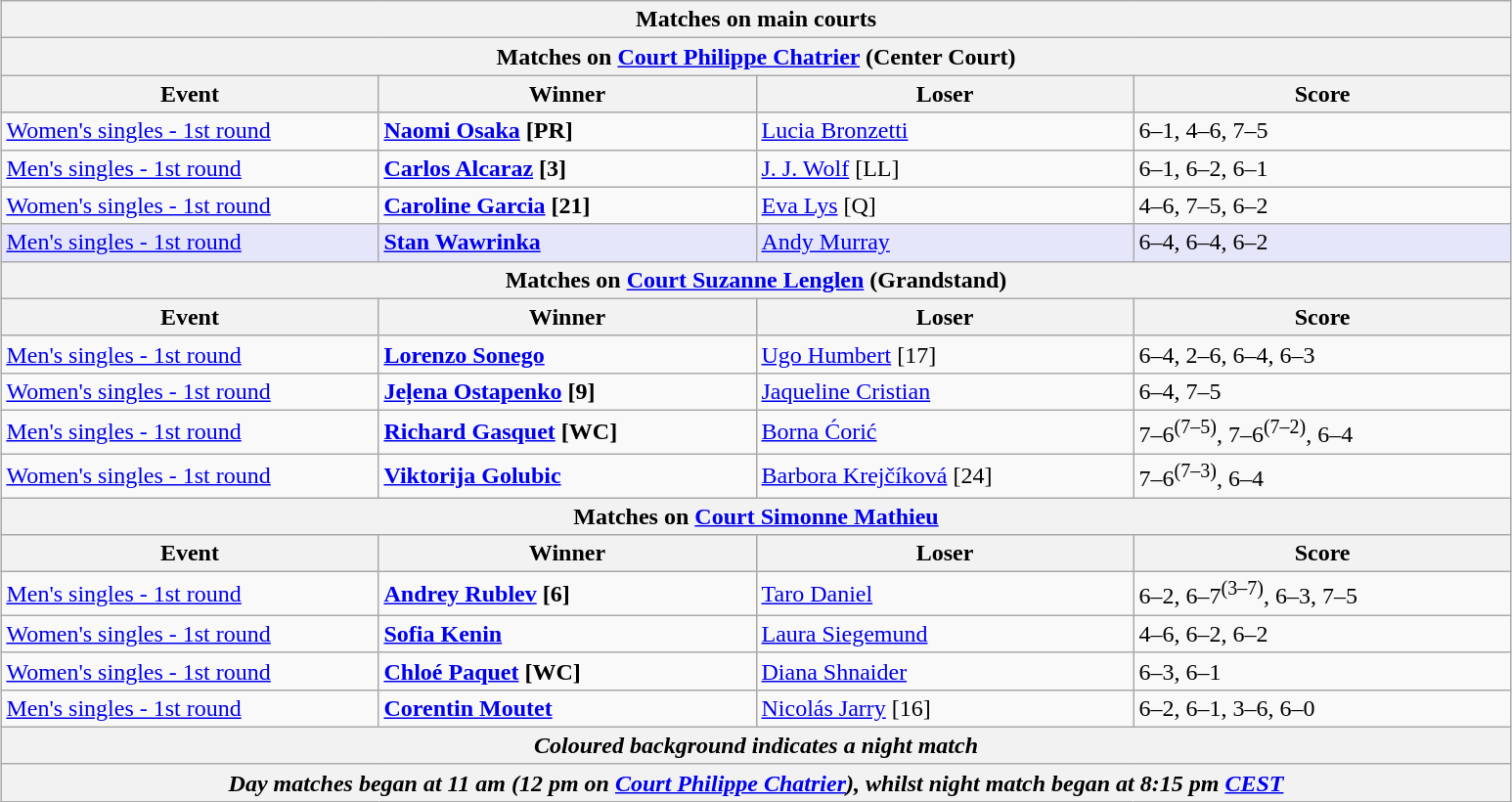<table class="wikitable" style="margin:auto;">
<tr>
<th colspan=4 style=white-space:nowrap>Matches on main courts</th>
</tr>
<tr>
<th colspan=4>Matches on <a href='#'>Court Philippe Chatrier</a> (Center Court)</th>
</tr>
<tr>
<th width=250>Event</th>
<th width=250>Winner</th>
<th width=250>Loser</th>
<th width=250>Score</th>
</tr>
<tr>
<td><a href='#'>Women's singles - 1st round</a></td>
<td><strong> <a href='#'>Naomi Osaka</a> [PR]</strong></td>
<td> <a href='#'>Lucia Bronzetti</a></td>
<td>6–1, 4–6, 7–5</td>
</tr>
<tr>
<td><a href='#'>Men's singles - 1st round</a></td>
<td><strong> <a href='#'>Carlos Alcaraz</a> [3]</strong></td>
<td> <a href='#'>J. J. Wolf</a> [LL]</td>
<td>6–1, 6–2, 6–1</td>
</tr>
<tr>
<td><a href='#'>Women's singles - 1st round</a></td>
<td><strong> <a href='#'>Caroline Garcia</a> [21]</strong></td>
<td> <a href='#'>Eva Lys</a> [Q]</td>
<td>4–6, 7–5, 6–2</td>
</tr>
<tr style="background:lavender">
<td><a href='#'>Men's singles - 1st round</a></td>
<td><strong> <a href='#'>Stan Wawrinka</a></strong></td>
<td> <a href='#'>Andy Murray</a></td>
<td>6–4, 6–4, 6–2</td>
</tr>
<tr>
<th colspan=4>Matches on <a href='#'>Court Suzanne Lenglen</a> (Grandstand)</th>
</tr>
<tr>
<th width=250>Event</th>
<th width=250>Winner</th>
<th width=250>Loser</th>
<th width=250>Score</th>
</tr>
<tr>
<td><a href='#'>Men's singles - 1st round</a></td>
<td><strong> <a href='#'>Lorenzo Sonego</a></strong></td>
<td> <a href='#'>Ugo Humbert</a> [17]</td>
<td>6–4, 2–6, 6–4, 6–3</td>
</tr>
<tr>
<td><a href='#'>Women's singles - 1st round</a></td>
<td><strong> <a href='#'>Jeļena Ostapenko</a> [9]</strong></td>
<td> <a href='#'>Jaqueline Cristian</a></td>
<td>6–4, 7–5</td>
</tr>
<tr>
<td><a href='#'>Men's singles - 1st round</a></td>
<td><strong> <a href='#'>Richard Gasquet</a> [WC]</strong></td>
<td> <a href='#'>Borna Ćorić</a></td>
<td>7–6<sup>(7–5)</sup>, 7–6<sup>(7–2)</sup>, 6–4</td>
</tr>
<tr>
<td><a href='#'>Women's singles - 1st round</a></td>
<td><strong> <a href='#'>Viktorija Golubic</a></strong></td>
<td> <a href='#'>Barbora Krejčíková</a> [24]</td>
<td>7–6<sup>(7–3)</sup>, 6–4</td>
</tr>
<tr>
<th colspan=4>Matches on <a href='#'>Court Simonne Mathieu</a></th>
</tr>
<tr>
<th width=250>Event</th>
<th width=250>Winner</th>
<th width=250>Loser</th>
<th width=250>Score</th>
</tr>
<tr>
<td><a href='#'>Men's singles - 1st round</a></td>
<td><strong> <a href='#'>Andrey Rublev</a> [6]</strong></td>
<td> <a href='#'>Taro Daniel</a></td>
<td>6–2, 6–7<sup>(3–7)</sup>, 6–3, 7–5</td>
</tr>
<tr>
<td><a href='#'>Women's singles - 1st round</a></td>
<td><strong> <a href='#'>Sofia Kenin</a></strong></td>
<td> <a href='#'>Laura Siegemund</a></td>
<td>4–6, 6–2, 6–2</td>
</tr>
<tr>
<td><a href='#'>Women's singles - 1st round</a></td>
<td><strong> <a href='#'>Chloé Paquet</a> [WC]</strong></td>
<td> <a href='#'>Diana Shnaider</a></td>
<td>6–3, 6–1</td>
</tr>
<tr>
<td><a href='#'>Men's singles - 1st round</a></td>
<td><strong> <a href='#'>Corentin Moutet</a></strong></td>
<td> <a href='#'>Nicolás Jarry</a> [16]</td>
<td>6–2, 6–1, 3–6, 6–0</td>
</tr>
<tr>
<th colspan=4><em>Coloured background indicates a night match</em></th>
</tr>
<tr>
<th colspan=4><em>Day matches began at 11 am (12 pm on <a href='#'>Court Philippe Chatrier</a>), whilst night match began at 8:15 pm <a href='#'>CEST</a></em></th>
</tr>
</table>
